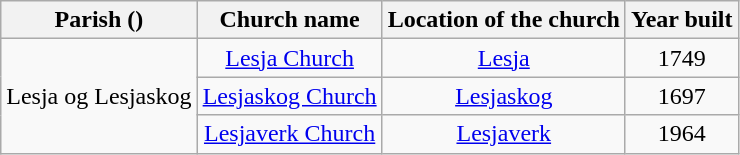<table class="wikitable" style="text-align:center">
<tr>
<th>Parish ()</th>
<th>Church name</th>
<th>Location of the church</th>
<th>Year built</th>
</tr>
<tr>
<td rowspan="3">Lesja og Lesjaskog</td>
<td><a href='#'>Lesja Church</a></td>
<td><a href='#'>Lesja</a></td>
<td>1749</td>
</tr>
<tr>
<td><a href='#'>Lesjaskog Church</a></td>
<td><a href='#'>Lesjaskog</a></td>
<td>1697</td>
</tr>
<tr>
<td><a href='#'>Lesjaverk Church</a></td>
<td><a href='#'>Lesjaverk</a></td>
<td>1964</td>
</tr>
</table>
